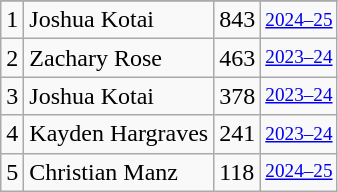<table class="wikitable">
<tr>
</tr>
<tr>
<td>1</td>
<td>Joshua Kotai</td>
<td>843</td>
<td style="font-size:80%;"><a href='#'>2024–25</a></td>
</tr>
<tr>
<td>2</td>
<td>Zachary Rose</td>
<td>463</td>
<td style="font-size:80%;"><a href='#'>2023–24</a></td>
</tr>
<tr>
<td>3</td>
<td>Joshua Kotai</td>
<td>378</td>
<td style="font-size:80%;"><a href='#'>2023–24</a></td>
</tr>
<tr>
<td>4</td>
<td>Kayden Hargraves</td>
<td>241</td>
<td style="font-size:80%;"><a href='#'>2023–24</a></td>
</tr>
<tr>
<td>5</td>
<td>Christian Manz</td>
<td>118</td>
<td style="font-size:80%;"><a href='#'>2024–25</a></td>
</tr>
</table>
